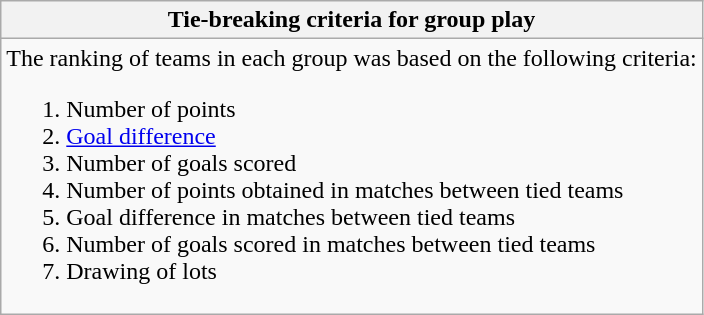<table class="wikitable collapsible collapsed">
<tr>
<th>Tie-breaking criteria for group play</th>
</tr>
<tr>
<td>The ranking of teams in each group was based on the following criteria:<br><ol><li>Number of points</li><li><a href='#'>Goal difference</a></li><li>Number of goals scored</li><li>Number of points obtained in matches between tied teams</li><li>Goal difference in matches between tied teams</li><li>Number of goals scored in matches between tied teams</li><li>Drawing of lots</li></ol></td>
</tr>
</table>
